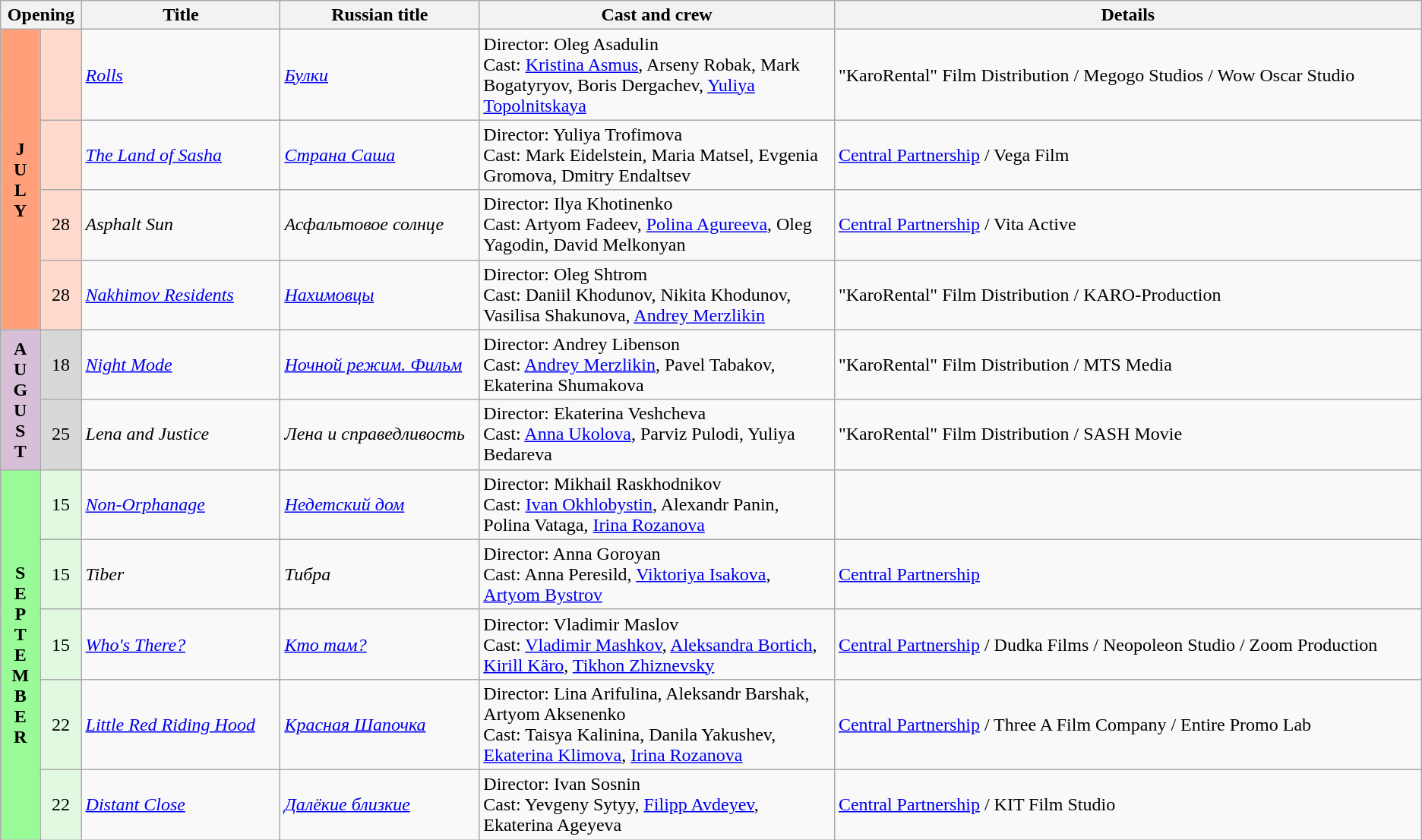<table class="wikitable">
<tr>
<th colspan="2">Opening</th>
<th style="width:14%;">Title</th>
<th style="width:14%;">Russian title</th>
<th style="width:25%;">Cast and crew</th>
<th>Details</th>
</tr>
<tr>
<th rowspan="4" align="center" style="background:#ffa07a; textcolor:#000;">J<br>U<br>L<br>Y</th>
<td align="center" style="background:#ffdacc;"></td>
<td><em><a href='#'>Rolls</a></em></td>
<td><em><a href='#'>Булки</a></em></td>
<td>Director: Oleg Asadulin <br> Cast: <a href='#'>Kristina Asmus</a>, Arseny Robak, Mark Bogatyryov, Boris Dergachev, <a href='#'>Yuliya Topolnitskaya</a></td>
<td>"KaroRental" Film Distribution / Megogo Studios / Wow Oscar Studio</td>
</tr>
<tr>
<td align="center" style="background:#ffdacc;"></td>
<td><em><a href='#'>The Land of Sasha</a></em></td>
<td><em><a href='#'>Страна Саша</a></em></td>
<td>Director: Yuliya Trofimova <br> Cast: Mark Eidelstein, Maria Matsel, Evgenia Gromova, Dmitry Endaltsev</td>
<td><a href='#'>Central Partnership</a> / Vega Film</td>
</tr>
<tr>
<td align="center" style="background:#ffdacc;">28</td>
<td><em>Asphalt Sun</em></td>
<td><em>Асфальтовое солнце</em></td>
<td>Director: Ilya Khotinenko <br> Cast: Artyom Fadeev, <a href='#'>Polina Agureeva</a>, Oleg Yagodin, David Melkonyan</td>
<td><a href='#'>Central Partnership</a> / Vita Active</td>
</tr>
<tr>
<td align="center" style="background:#ffdacc;">28</td>
<td><em><a href='#'>Nakhimov Residents</a></em></td>
<td><em><a href='#'>Нахимовцы</a></em></td>
<td>Director: Oleg Shtrom <br> Cast: Daniil Khodunov, Nikita Khodunov, Vasilisa Shakunova, <a href='#'>Andrey Merzlikin</a></td>
<td>"KaroRental" Film Distribution / KARO-Production</td>
</tr>
<tr>
<th rowspan="2" align="center" style="background:thistle; textcolor:#000;">A<br>U<br>G<br>U<br>S<br>T</th>
<td align="center" style="background:#d8d8d8;">18</td>
<td><em><a href='#'>Night Mode</a></em></td>
<td><em><a href='#'>Ночной режим. Фильм</a></em></td>
<td>Director: Andrey Libenson <br> Cast: <a href='#'>Andrey Merzlikin</a>, Pavel Tabakov, Ekaterina Shumakova</td>
<td>"KaroRental" Film Distribution / MTS Media</td>
</tr>
<tr>
<td align="center" style="background:#d8d8d8;">25</td>
<td><em>Lena and Justice</em></td>
<td><em>Лена и справедливость</em></td>
<td>Director: Ekaterina Veshcheva <br> Cast: <a href='#'>Anna Ukolova</a>, Parviz Pulodi, Yuliya Bedareva</td>
<td>"KaroRental" Film Distribution / SASH Movie</td>
</tr>
<tr>
<th rowspan="5" align="center" style="background:#98fb98; textcolor:#000;">S<br>E<br>P<br>T<br>E<br>M<br>B<br>E<br>R</th>
<td align="center" style="background:#e0f9e0;">15</td>
<td><em><a href='#'>Non-Orphanage</a></em></td>
<td><em><a href='#'>Недетский дом</a></em></td>
<td>Director: Mikhail Raskhodnikov <br> Cast: <a href='#'>Ivan Okhlobystin</a>, Alexandr Panin, Polina Vataga, <a href='#'>Irina Rozanova</a></td>
<td></td>
</tr>
<tr>
<td align="center" style="background:#e0f9e0;">15</td>
<td><em>Tiber</em></td>
<td><em>Тибра</em></td>
<td>Director: Anna Goroyan <br> Cast: Anna Peresild, <a href='#'>Viktoriya Isakova</a>, <a href='#'>Artyom Bystrov</a></td>
<td><a href='#'>Central Partnership</a></td>
</tr>
<tr>
<td align="center" style="background:#e0f9e0;">15</td>
<td><em><a href='#'>Who's There?</a></em></td>
<td><em><a href='#'>Кто там?</a></em></td>
<td>Director: Vladimir Maslov <br> Cast: <a href='#'>Vladimir Mashkov</a>, <a href='#'>Aleksandra Bortich</a>, <a href='#'>Kirill Käro</a>, <a href='#'>Tikhon Zhiznevsky</a></td>
<td><a href='#'>Central Partnership</a> / Dudka Films / Neopoleon Studio / Zoom Production</td>
</tr>
<tr>
<td align="center" style="background:#e0f9e0;">22</td>
<td><em><a href='#'>Little Red Riding Hood</a></em></td>
<td><em><a href='#'>Красная Шапочка</a></em></td>
<td>Director: Lina Arifulina, Aleksandr Barshak, Artyom Aksenenko <br> Cast: Taisya Kalinina, Danila Yakushev, <a href='#'>Ekaterina Klimova</a>, <a href='#'>Irina Rozanova</a></td>
<td><a href='#'>Central Partnership</a> / Three A Film Company / Entire Promo Lab</td>
</tr>
<tr>
<td align="center" style="background:#e0f9e0;">22</td>
<td><em><a href='#'>Distant Close</a></em></td>
<td><em><a href='#'>Далёкие близкие</a></em></td>
<td>Director: Ivan Sosnin <br> Cast: Yevgeny Sytyy, <a href='#'>Filipp Avdeyev</a>, Ekaterina Ageyeva</td>
<td><a href='#'>Central Partnership</a> / KIT Film Studio</td>
</tr>
</table>
